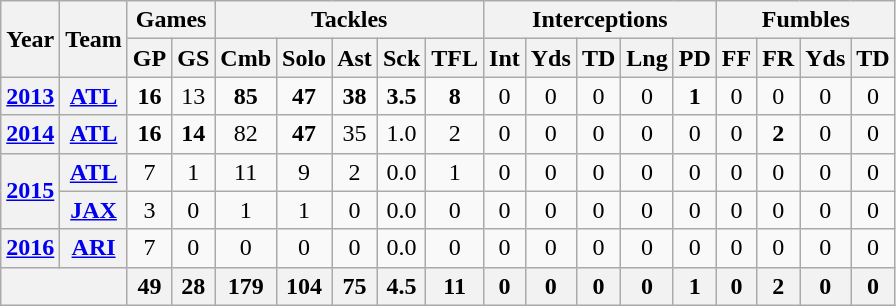<table class="wikitable" style="text-align:center">
<tr>
<th rowspan="2">Year</th>
<th rowspan="2">Team</th>
<th colspan="2">Games</th>
<th colspan="5">Tackles</th>
<th colspan="5">Interceptions</th>
<th colspan="4">Fumbles</th>
</tr>
<tr>
<th>GP</th>
<th>GS</th>
<th>Cmb</th>
<th>Solo</th>
<th>Ast</th>
<th>Sck</th>
<th>TFL</th>
<th>Int</th>
<th>Yds</th>
<th>TD</th>
<th>Lng</th>
<th>PD</th>
<th>FF</th>
<th>FR</th>
<th>Yds</th>
<th>TD</th>
</tr>
<tr>
<th><a href='#'>2013</a></th>
<th><a href='#'>ATL</a></th>
<td><strong>16</strong></td>
<td>13</td>
<td><strong>85</strong></td>
<td><strong>47</strong></td>
<td><strong>38</strong></td>
<td><strong>3.5</strong></td>
<td><strong>8</strong></td>
<td>0</td>
<td>0</td>
<td>0</td>
<td>0</td>
<td><strong>1</strong></td>
<td>0</td>
<td>0</td>
<td>0</td>
<td>0</td>
</tr>
<tr>
<th><a href='#'>2014</a></th>
<th><a href='#'>ATL</a></th>
<td><strong>16</strong></td>
<td><strong>14</strong></td>
<td>82</td>
<td><strong>47</strong></td>
<td>35</td>
<td>1.0</td>
<td>2</td>
<td>0</td>
<td>0</td>
<td>0</td>
<td>0</td>
<td>0</td>
<td>0</td>
<td><strong>2</strong></td>
<td>0</td>
<td>0</td>
</tr>
<tr>
<th rowspan="2"><a href='#'>2015</a></th>
<th><a href='#'>ATL</a></th>
<td>7</td>
<td>1</td>
<td>11</td>
<td>9</td>
<td>2</td>
<td>0.0</td>
<td>1</td>
<td>0</td>
<td>0</td>
<td>0</td>
<td>0</td>
<td>0</td>
<td>0</td>
<td>0</td>
<td>0</td>
<td>0</td>
</tr>
<tr>
<th><a href='#'>JAX</a></th>
<td>3</td>
<td>0</td>
<td>1</td>
<td>1</td>
<td>0</td>
<td>0.0</td>
<td>0</td>
<td>0</td>
<td>0</td>
<td>0</td>
<td>0</td>
<td>0</td>
<td>0</td>
<td>0</td>
<td>0</td>
<td>0</td>
</tr>
<tr>
<th><a href='#'>2016</a></th>
<th><a href='#'>ARI</a></th>
<td>7</td>
<td>0</td>
<td>0</td>
<td>0</td>
<td>0</td>
<td>0.0</td>
<td>0</td>
<td>0</td>
<td>0</td>
<td>0</td>
<td>0</td>
<td>0</td>
<td>0</td>
<td>0</td>
<td>0</td>
<td>0</td>
</tr>
<tr>
<th colspan="2"></th>
<th>49</th>
<th>28</th>
<th>179</th>
<th>104</th>
<th>75</th>
<th>4.5</th>
<th>11</th>
<th>0</th>
<th>0</th>
<th>0</th>
<th>0</th>
<th>1</th>
<th>0</th>
<th>2</th>
<th>0</th>
<th>0</th>
</tr>
</table>
